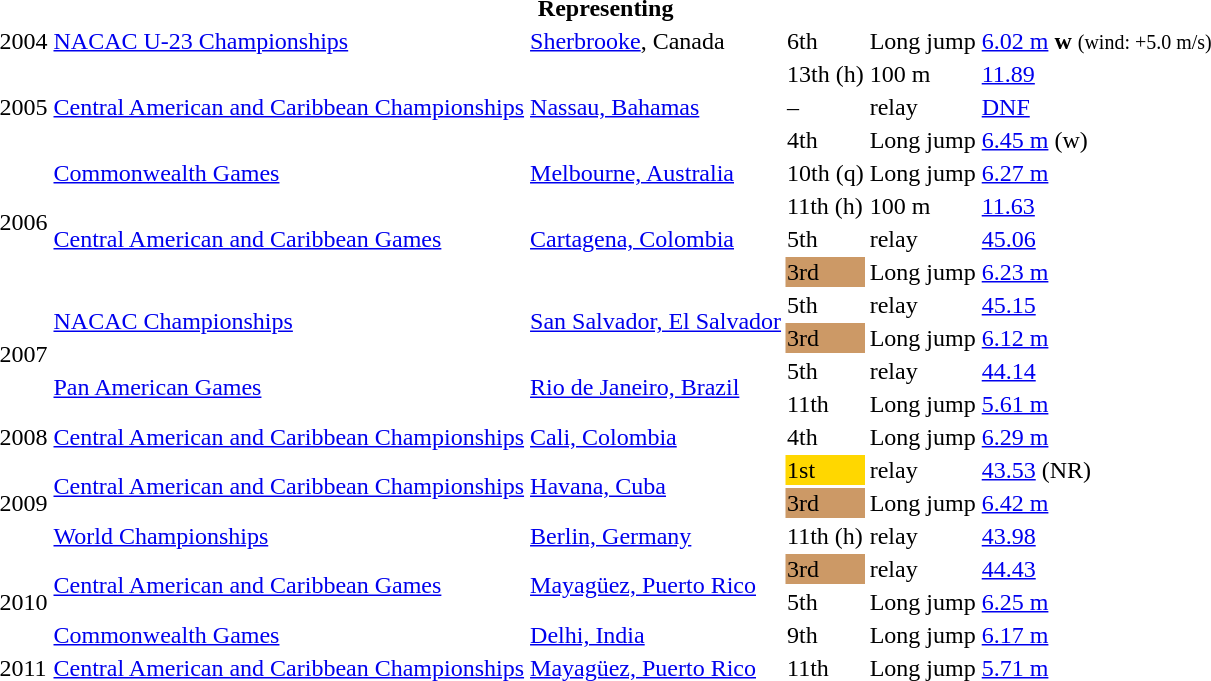<table>
<tr>
<th colspan="6">Representing </th>
</tr>
<tr>
<td>2004</td>
<td><a href='#'>NACAC U-23 Championships</a></td>
<td><a href='#'>Sherbrooke</a>, Canada</td>
<td>6th</td>
<td>Long jump</td>
<td><a href='#'>6.02 m</a> <strong>w</strong> <small>(wind: +5.0 m/s)</small></td>
</tr>
<tr>
<td rowspan=3>2005</td>
<td rowspan=3><a href='#'>Central American and Caribbean Championships</a></td>
<td rowspan=3><a href='#'>Nassau, Bahamas</a></td>
<td>13th (h)</td>
<td>100 m</td>
<td><a href='#'>11.89</a></td>
</tr>
<tr>
<td>–</td>
<td> relay</td>
<td><a href='#'>DNF</a></td>
</tr>
<tr>
<td>4th</td>
<td>Long jump</td>
<td><a href='#'>6.45 m</a> (w)</td>
</tr>
<tr>
<td rowspan=4>2006</td>
<td><a href='#'>Commonwealth Games</a></td>
<td><a href='#'>Melbourne, Australia</a></td>
<td>10th (q)</td>
<td>Long jump</td>
<td><a href='#'>6.27 m</a></td>
</tr>
<tr>
<td rowspan=3><a href='#'>Central American and Caribbean Games</a></td>
<td rowspan=3><a href='#'>Cartagena, Colombia</a></td>
<td>11th (h)</td>
<td>100 m</td>
<td><a href='#'>11.63</a></td>
</tr>
<tr>
<td>5th</td>
<td> relay</td>
<td><a href='#'>45.06</a></td>
</tr>
<tr>
<td bgcolor=cc9966>3rd</td>
<td>Long jump</td>
<td><a href='#'>6.23 m</a></td>
</tr>
<tr>
<td rowspan=4>2007</td>
<td rowspan=2><a href='#'>NACAC Championships</a></td>
<td rowspan=2><a href='#'>San Salvador, El Salvador</a></td>
<td>5th</td>
<td> relay</td>
<td><a href='#'>45.15</a></td>
</tr>
<tr>
<td bgcolor=cc9966>3rd</td>
<td>Long jump</td>
<td><a href='#'>6.12 m</a></td>
</tr>
<tr>
<td rowspan=2><a href='#'>Pan American Games</a></td>
<td rowspan=2><a href='#'>Rio de Janeiro, Brazil</a></td>
<td>5th</td>
<td> relay</td>
<td><a href='#'>44.14</a></td>
</tr>
<tr>
<td>11th</td>
<td>Long jump</td>
<td><a href='#'>5.61 m</a></td>
</tr>
<tr>
<td>2008</td>
<td><a href='#'>Central American and Caribbean Championships</a></td>
<td><a href='#'>Cali, Colombia</a></td>
<td>4th</td>
<td>Long jump</td>
<td><a href='#'>6.29 m</a></td>
</tr>
<tr>
<td rowspan=3>2009</td>
<td rowspan=2><a href='#'>Central American and Caribbean Championships</a></td>
<td rowspan=2><a href='#'>Havana, Cuba</a></td>
<td bgcolor=gold>1st</td>
<td> relay</td>
<td><a href='#'>43.53</a> (NR)</td>
</tr>
<tr>
<td bgcolor=cc9966>3rd</td>
<td>Long jump</td>
<td><a href='#'>6.42 m</a></td>
</tr>
<tr>
<td><a href='#'>World Championships</a></td>
<td><a href='#'>Berlin, Germany</a></td>
<td>11th (h)</td>
<td> relay</td>
<td><a href='#'>43.98</a></td>
</tr>
<tr>
<td rowspan=3>2010</td>
<td rowspan=2><a href='#'>Central American and Caribbean Games</a></td>
<td rowspan=2><a href='#'>Mayagüez, Puerto Rico</a></td>
<td bgcolor=cc9966>3rd</td>
<td> relay</td>
<td><a href='#'>44.43</a></td>
</tr>
<tr>
<td>5th</td>
<td>Long jump</td>
<td><a href='#'>6.25 m</a></td>
</tr>
<tr>
<td><a href='#'>Commonwealth Games</a></td>
<td><a href='#'>Delhi, India</a></td>
<td>9th</td>
<td>Long jump</td>
<td><a href='#'>6.17 m</a></td>
</tr>
<tr>
<td>2011</td>
<td><a href='#'>Central American and Caribbean Championships</a></td>
<td><a href='#'>Mayagüez, Puerto Rico</a></td>
<td>11th</td>
<td>Long jump</td>
<td><a href='#'>5.71 m</a></td>
</tr>
</table>
